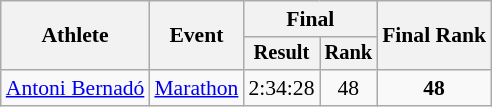<table class="wikitable" style="font-size:90%">
<tr>
<th rowspan="2">Athlete</th>
<th rowspan="2">Event</th>
<th colspan="2">Final</th>
<th colspan="2" rowspan="2">Final Rank</th>
</tr>
<tr style="font-size:95%">
<th>Result</th>
<th>Rank</th>
</tr>
<tr align=center>
<td align=left><a href='#'>Antoni Bernadó</a></td>
<td align=left><a href='#'>Marathon</a></td>
<td>2:34:28</td>
<td>48</td>
<td><strong>48</strong></td>
</tr>
</table>
